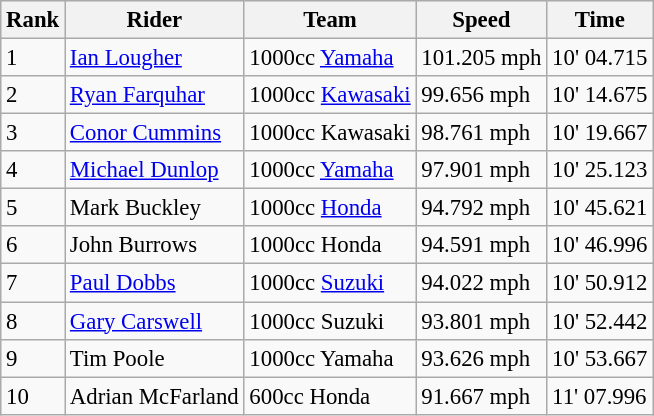<table class="wikitable" style="font-size: 95%;">
<tr style="background:#efefef;">
<th>Rank</th>
<th>Rider</th>
<th>Team</th>
<th>Speed</th>
<th>Time</th>
</tr>
<tr>
<td>1</td>
<td> <a href='#'>Ian Lougher</a></td>
<td>1000cc <a href='#'>Yamaha</a></td>
<td>101.205 mph</td>
<td>10' 04.715</td>
</tr>
<tr>
<td>2</td>
<td> <a href='#'>Ryan Farquhar</a></td>
<td>1000cc <a href='#'>Kawasaki</a></td>
<td>99.656 mph</td>
<td>10' 14.675</td>
</tr>
<tr>
<td>3</td>
<td> <a href='#'>Conor Cummins</a></td>
<td>1000cc Kawasaki</td>
<td>98.761 mph</td>
<td>10' 19.667</td>
</tr>
<tr>
<td>4</td>
<td> <a href='#'>Michael Dunlop</a></td>
<td>1000cc <a href='#'>Yamaha</a></td>
<td>97.901 mph</td>
<td>10' 25.123</td>
</tr>
<tr>
<td>5</td>
<td> Mark Buckley</td>
<td>1000cc <a href='#'>Honda</a></td>
<td>94.792 mph</td>
<td>10' 45.621</td>
</tr>
<tr>
<td>6</td>
<td> John Burrows</td>
<td>1000cc Honda</td>
<td>94.591 mph</td>
<td>10' 46.996</td>
</tr>
<tr>
<td>7</td>
<td> <a href='#'>Paul Dobbs</a></td>
<td>1000cc <a href='#'>Suzuki</a></td>
<td>94.022 mph</td>
<td>10' 50.912</td>
</tr>
<tr>
<td>8</td>
<td> <a href='#'>Gary Carswell</a></td>
<td>1000cc Suzuki</td>
<td>93.801 mph</td>
<td>10' 52.442</td>
</tr>
<tr>
<td>9</td>
<td> Tim Poole</td>
<td>1000cc Yamaha</td>
<td>93.626 mph</td>
<td>10' 53.667</td>
</tr>
<tr>
<td>10</td>
<td> Adrian McFarland</td>
<td>600cc Honda</td>
<td>91.667 mph</td>
<td>11' 07.996</td>
</tr>
</table>
